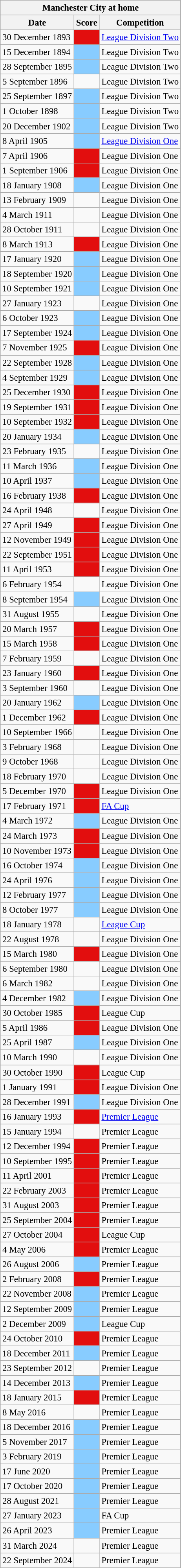<table class="wikitable sortable" style="font-size:95%;">
<tr>
<th colspan="3">Manchester City at home</th>
</tr>
<tr>
<th scope="col" style="width: 150">Date</th>
<th scope="col" style="width: 50;">Score</th>
<th scope="col" style="width: 200;">Competition</th>
</tr>
<tr>
<td>30 December 1893</td>
<td bgcolor=E20E0E></td>
<td><a href='#'>League Division Two</a></td>
</tr>
<tr>
<td>15 December 1894</td>
<td bgcolor=88CCFF></td>
<td>League Division Two</td>
</tr>
<tr>
<td>28 September 1895</td>
<td bgcolor=88CCFF></td>
<td>League Division Two</td>
</tr>
<tr>
<td>5 September 1896</td>
<td></td>
<td>League Division Two</td>
</tr>
<tr>
<td>25 September 1897</td>
<td bgcolor=88CCFF></td>
<td>League Division Two</td>
</tr>
<tr>
<td>1 October 1898</td>
<td bgcolor=88CCFF></td>
<td>League Division Two</td>
</tr>
<tr>
<td>20 December 1902</td>
<td bgcolor=88CCFF></td>
<td>League Division Two</td>
</tr>
<tr>
<td>8 April 1905</td>
<td bgcolor=88CCFF></td>
<td><a href='#'>League Division One</a></td>
</tr>
<tr>
<td>7 April 1906</td>
<td bgcolor=E20E0E></td>
<td>League Division One</td>
</tr>
<tr>
<td>1 September 1906</td>
<td bgcolor=E20E0E></td>
<td>League Division One</td>
</tr>
<tr>
<td>18 January 1908</td>
<td bgcolor=88CCFF></td>
<td>League Division One</td>
</tr>
<tr>
<td>13 February 1909</td>
<td></td>
<td>League Division One</td>
</tr>
<tr>
<td>4 March 1911</td>
<td></td>
<td>League Division One</td>
</tr>
<tr>
<td>28 October 1911</td>
<td></td>
<td>League Division One</td>
</tr>
<tr>
<td>8 March 1913</td>
<td bgcolor=E20E0E></td>
<td>League Division One</td>
</tr>
<tr>
<td>17 January 1920</td>
<td bgcolor=88CCFF></td>
<td>League Division One</td>
</tr>
<tr>
<td>18 September 1920</td>
<td bgcolor=88CCFF></td>
<td>League Division One</td>
</tr>
<tr>
<td>10 September 1921</td>
<td bgcolor=88CCFF></td>
<td>League Division One</td>
</tr>
<tr>
<td>27 January 1923</td>
<td></td>
<td>League Division One</td>
</tr>
<tr>
<td>6 October 1923</td>
<td bgcolor=88CCFF></td>
<td>League Division One</td>
</tr>
<tr>
<td>17 September 1924</td>
<td bgcolor=88CCFF></td>
<td>League Division One</td>
</tr>
<tr>
<td>7 November 1925</td>
<td bgcolor=E20E0E></td>
<td>League Division One</td>
</tr>
<tr>
<td>22 September 1928</td>
<td bgcolor=88CCFF></td>
<td>League Division One</td>
</tr>
<tr>
<td>4 September 1929</td>
<td bgcolor=88CCFF></td>
<td>League Division One</td>
</tr>
<tr>
<td>25 December 1930</td>
<td bgcolor=E20E0E></td>
<td>League Division One</td>
</tr>
<tr>
<td>19 September 1931</td>
<td bgcolor=E20E0E></td>
<td>League Division One</td>
</tr>
<tr>
<td>10 September 1932</td>
<td bgcolor=E20E0E></td>
<td>League Division One</td>
</tr>
<tr>
<td>20 January 1934</td>
<td bgcolor=88CCFF></td>
<td>League Division One</td>
</tr>
<tr>
<td>23 February 1935</td>
<td></td>
<td>League Division One</td>
</tr>
<tr>
<td>11 March 1936</td>
<td bgcolor=88CCFF></td>
<td>League Division One</td>
</tr>
<tr>
<td>10 April 1937</td>
<td bgcolor=88CCFF></td>
<td>League Division One</td>
</tr>
<tr>
<td>16 February 1938</td>
<td bgcolor=E20E0E></td>
<td>League Division One</td>
</tr>
<tr>
<td>24 April 1948</td>
<td></td>
<td>League Division One</td>
</tr>
<tr>
<td>27 April 1949</td>
<td bgcolor=E20E0E></td>
<td>League Division One</td>
</tr>
<tr>
<td>12 November 1949</td>
<td bgcolor=E20E0E></td>
<td>League Division One</td>
</tr>
<tr>
<td>22 September 1951</td>
<td bgcolor=E20E0E></td>
<td>League Division One</td>
</tr>
<tr>
<td>11 April 1953</td>
<td bgcolor=E20E0E></td>
<td>League Division One</td>
</tr>
<tr>
<td>6 February 1954</td>
<td></td>
<td>League Division One</td>
</tr>
<tr>
<td>8 September 1954</td>
<td bgcolor=88CCFF></td>
<td>League Division One</td>
</tr>
<tr>
<td>31 August 1955</td>
<td></td>
<td>League Division One</td>
</tr>
<tr>
<td>20 March 1957</td>
<td bgcolor=E20E0E></td>
<td>League Division One</td>
</tr>
<tr>
<td>15 March 1958</td>
<td bgcolor=E20E0E></td>
<td>League Division One</td>
</tr>
<tr>
<td>7 February 1959</td>
<td></td>
<td>League Division One</td>
</tr>
<tr>
<td>23 January 1960</td>
<td bgcolor=E20E0E></td>
<td>League Division One</td>
</tr>
<tr>
<td>3 September 1960</td>
<td></td>
<td>League Division One</td>
</tr>
<tr>
<td>20 January 1962</td>
<td bgcolor=88CCFF></td>
<td>League Division One</td>
</tr>
<tr>
<td>1 December 1962</td>
<td bgcolor=E20E0E></td>
<td>League Division One</td>
</tr>
<tr>
<td>10 September 1966</td>
<td></td>
<td>League Division One</td>
</tr>
<tr>
<td>3 February 1968</td>
<td></td>
<td>League Division One</td>
</tr>
<tr>
<td>9 October 1968</td>
<td></td>
<td>League Division One</td>
</tr>
<tr>
<td>18 February 1970</td>
<td></td>
<td>League Division One</td>
</tr>
<tr>
<td>5 December 1970</td>
<td bgcolor=E20E0E></td>
<td>League Division One</td>
</tr>
<tr>
<td>17 February 1971</td>
<td bgcolor=E20E0E></td>
<td><a href='#'>FA Cup</a></td>
</tr>
<tr>
<td>4 March 1972</td>
<td bgcolor=88CCFF></td>
<td>League Division One</td>
</tr>
<tr>
<td>24 March 1973</td>
<td bgcolor=E20E0E></td>
<td>League Division One</td>
</tr>
<tr>
<td>10 November 1973</td>
<td bgcolor=E20E0E></td>
<td>League Division One</td>
</tr>
<tr>
<td>16 October 1974</td>
<td bgcolor=88CCFF></td>
<td>League Division One</td>
</tr>
<tr>
<td>24 April 1976</td>
<td bgcolor=88CCFF></td>
<td>League Division One</td>
</tr>
<tr>
<td>12 February 1977</td>
<td bgcolor=88CCFF></td>
<td>League Division One</td>
</tr>
<tr>
<td>8 October 1977</td>
<td bgcolor=88CCFF></td>
<td>League Division One</td>
</tr>
<tr>
<td>18 January 1978</td>
<td></td>
<td><a href='#'>League Cup</a></td>
</tr>
<tr>
<td>22 August 1978</td>
<td></td>
<td>League Division One</td>
</tr>
<tr>
<td>15 March 1980</td>
<td bgcolor=E20E0E></td>
<td>League Division One</td>
</tr>
<tr>
<td>6 September 1980</td>
<td></td>
<td>League Division One</td>
</tr>
<tr>
<td>6 March 1982</td>
<td></td>
<td>League Division One</td>
</tr>
<tr>
<td>4 December 1982</td>
<td bgcolor=88CCFF></td>
<td>League Division One</td>
</tr>
<tr>
<td>30 October 1985</td>
<td bgcolor=E20E0E></td>
<td>League Cup</td>
</tr>
<tr>
<td>5 April 1986</td>
<td bgcolor=E20E0E></td>
<td>League Division One</td>
</tr>
<tr>
<td>25 April 1987</td>
<td bgcolor=88CCFF></td>
<td>League Division One</td>
</tr>
<tr>
<td>10 March 1990</td>
<td></td>
<td>League Division One</td>
</tr>
<tr>
<td>30 October 1990</td>
<td bgcolor=E20E0E></td>
<td>League Cup</td>
</tr>
<tr>
<td>1 January 1991</td>
<td bgcolor=E20E0E></td>
<td>League Division One</td>
</tr>
<tr>
<td>28 December 1991</td>
<td bgcolor=88CCFF></td>
<td>League Division One</td>
</tr>
<tr>
<td>16 January 1993</td>
<td bgcolor=E20E0E></td>
<td><a href='#'>Premier League</a></td>
</tr>
<tr>
<td>15 January 1994</td>
<td></td>
<td>Premier League</td>
</tr>
<tr>
<td>12 December 1994</td>
<td bgcolor=E20E0E></td>
<td>Premier League</td>
</tr>
<tr>
<td>10 September 1995</td>
<td bgcolor=E20E0E></td>
<td>Premier League</td>
</tr>
<tr>
<td>11 April 2001</td>
<td bgcolor=E20E0E></td>
<td>Premier League</td>
</tr>
<tr>
<td>22 February 2003</td>
<td bgcolor=E20E0E></td>
<td>Premier League</td>
</tr>
<tr>
<td>31 August 2003</td>
<td bgcolor=E20E0E></td>
<td>Premier League</td>
</tr>
<tr>
<td>25 September 2004</td>
<td bgcolor=E20E0E></td>
<td>Premier League</td>
</tr>
<tr>
<td>27 October 2004</td>
<td bgcolor=E20E0E></td>
<td>League Cup</td>
</tr>
<tr>
<td>4 May 2006</td>
<td bgcolor=E20E0E></td>
<td>Premier League</td>
</tr>
<tr>
<td>26 August 2006</td>
<td bgcolor=88CCFF></td>
<td>Premier League</td>
</tr>
<tr>
<td>2 February 2008</td>
<td bgcolor=E20E0E></td>
<td>Premier League</td>
</tr>
<tr>
<td>22 November 2008</td>
<td bgcolor=88CCFF></td>
<td>Premier League</td>
</tr>
<tr>
<td>12 September 2009</td>
<td bgcolor=88CCFF></td>
<td>Premier League</td>
</tr>
<tr>
<td>2 December 2009</td>
<td bgcolor=88CCFF></td>
<td>League Cup</td>
</tr>
<tr>
<td>24 October 2010</td>
<td bgcolor=E20E0E></td>
<td>Premier League</td>
</tr>
<tr>
<td>18 December 2011</td>
<td bgcolor=88CCFF></td>
<td>Premier League</td>
</tr>
<tr>
<td>23 September 2012</td>
<td></td>
<td>Premier League</td>
</tr>
<tr>
<td>14 December 2013</td>
<td bgcolor=88CCFF></td>
<td>Premier League</td>
</tr>
<tr>
<td>18 January 2015</td>
<td bgcolor=E20E0E></td>
<td>Premier League</td>
</tr>
<tr>
<td>8 May 2016</td>
<td></td>
<td>Premier League</td>
</tr>
<tr>
<td>18 December 2016</td>
<td bgcolor=88CCFF></td>
<td>Premier League</td>
</tr>
<tr>
<td>5 November 2017</td>
<td bgcolor=88CCFF></td>
<td>Premier League</td>
</tr>
<tr>
<td>3 February 2019</td>
<td bgcolor=88CCFF></td>
<td>Premier League</td>
</tr>
<tr>
<td>17 June 2020</td>
<td bgcolor=88CCFF></td>
<td>Premier League</td>
</tr>
<tr>
<td>17 October 2020</td>
<td bgcolor=88CCFF></td>
<td>Premier League</td>
</tr>
<tr>
<td>28 August 2021</td>
<td bgcolor=88CCFF></td>
<td>Premier League</td>
</tr>
<tr>
<td>27 January 2023</td>
<td bgcolor=88CCFF></td>
<td>FA Cup</td>
</tr>
<tr>
<td>26 April 2023</td>
<td bgcolor=88CCFF></td>
<td>Premier League</td>
</tr>
<tr>
<td>31 March 2024</td>
<td></td>
<td>Premier League</td>
</tr>
<tr>
<td>22 September 2024</td>
<td></td>
<td>Premier League</td>
</tr>
</table>
